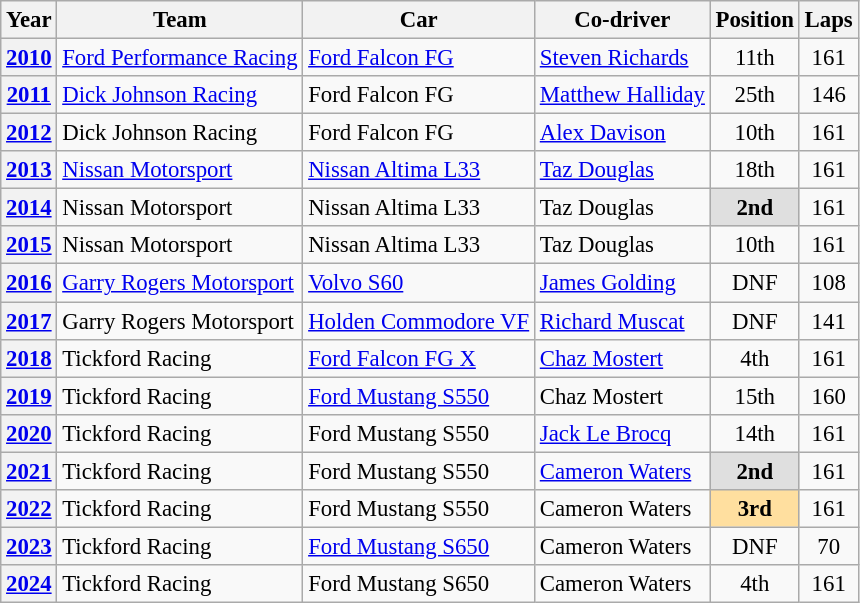<table class="wikitable" style="font-size: 95%;">
<tr>
<th>Year</th>
<th>Team</th>
<th>Car</th>
<th>Co-driver</th>
<th>Position</th>
<th>Laps</th>
</tr>
<tr>
<th><a href='#'>2010</a></th>
<td><a href='#'>Ford Performance Racing</a></td>
<td><a href='#'>Ford Falcon FG</a></td>
<td> <a href='#'>Steven Richards</a></td>
<td align="center">11th</td>
<td align="center">161</td>
</tr>
<tr>
<th><a href='#'>2011</a></th>
<td><a href='#'>Dick Johnson Racing</a></td>
<td>Ford Falcon FG</td>
<td> <a href='#'>Matthew Halliday</a></td>
<td align="center">25th</td>
<td align="center">146</td>
</tr>
<tr>
<th><a href='#'>2012</a></th>
<td>Dick Johnson Racing</td>
<td>Ford Falcon FG</td>
<td> <a href='#'>Alex Davison</a></td>
<td align="center">10th</td>
<td align="center">161</td>
</tr>
<tr>
<th><a href='#'>2013</a></th>
<td><a href='#'>Nissan Motorsport</a></td>
<td><a href='#'>Nissan Altima L33</a></td>
<td> <a href='#'>Taz Douglas</a></td>
<td align="center">18th</td>
<td align="center">161</td>
</tr>
<tr>
<th><a href='#'>2014</a></th>
<td>Nissan Motorsport</td>
<td>Nissan Altima L33</td>
<td> Taz Douglas</td>
<td align="center" style="background:#dfdfdf;"><strong>2nd</strong></td>
<td align="center">161</td>
</tr>
<tr>
<th><a href='#'>2015</a></th>
<td>Nissan Motorsport</td>
<td>Nissan Altima L33</td>
<td> Taz Douglas</td>
<td align="center">10th</td>
<td align="center">161</td>
</tr>
<tr>
<th><a href='#'>2016</a></th>
<td><a href='#'>Garry Rogers Motorsport</a></td>
<td><a href='#'>Volvo S60</a></td>
<td> <a href='#'>James Golding</a></td>
<td align="center">DNF</td>
<td align="center">108</td>
</tr>
<tr>
<th><a href='#'>2017</a></th>
<td>Garry Rogers Motorsport</td>
<td><a href='#'>Holden Commodore VF</a></td>
<td> <a href='#'>Richard Muscat</a></td>
<td align="center">DNF</td>
<td align="center">141</td>
</tr>
<tr>
<th><a href='#'>2018</a></th>
<td>Tickford Racing</td>
<td><a href='#'>Ford Falcon FG X</a></td>
<td> <a href='#'>Chaz Mostert</a></td>
<td align="center">4th</td>
<td align="center">161</td>
</tr>
<tr>
<th><a href='#'>2019</a></th>
<td>Tickford Racing</td>
<td><a href='#'>Ford Mustang S550</a></td>
<td> Chaz Mostert</td>
<td align="center">15th</td>
<td align="center">160</td>
</tr>
<tr>
<th><a href='#'>2020</a></th>
<td>Tickford Racing</td>
<td>Ford Mustang S550</td>
<td> <a href='#'>Jack Le Brocq</a></td>
<td align="center">14th</td>
<td align="center">161</td>
</tr>
<tr>
<th><a href='#'>2021</a></th>
<td>Tickford Racing</td>
<td>Ford Mustang S550</td>
<td> <a href='#'>Cameron Waters</a></td>
<td align="center" style="background:#dfdfdf;"><strong>2nd</strong></td>
<td align="center">161</td>
</tr>
<tr>
<th><a href='#'>2022</a></th>
<td>Tickford Racing</td>
<td>Ford Mustang S550</td>
<td> Cameron Waters</td>
<td align="center" style="background:#ffdf9f;"><strong>3rd</strong></td>
<td align="center">161</td>
</tr>
<tr>
<th><a href='#'>2023</a></th>
<td>Tickford Racing</td>
<td><a href='#'>Ford Mustang S650</a></td>
<td> Cameron Waters</td>
<td align="center">DNF</td>
<td align="center">70</td>
</tr>
<tr>
<th><a href='#'>2024</a></th>
<td>Tickford Racing</td>
<td>Ford Mustang S650</td>
<td> Cameron Waters</td>
<td align="center">4th</td>
<td align="center">161</td>
</tr>
</table>
